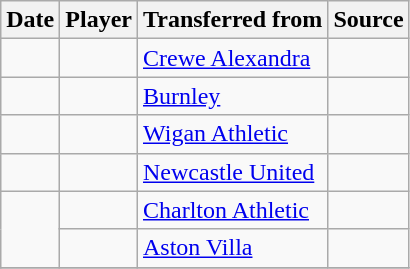<table class="wikitable plainrowheaders sortable">
<tr>
<th scope=col>Date</th>
<th scope=col>Player</th>
<th>Transferred from</th>
<th scope=col>Source</th>
</tr>
<tr>
<td></td>
<td> </td>
<td> <a href='#'>Crewe Alexandra</a></td>
<td></td>
</tr>
<tr>
<td></td>
<td> </td>
<td> <a href='#'>Burnley</a></td>
<td></td>
</tr>
<tr>
<td></td>
<td> </td>
<td> <a href='#'>Wigan Athletic</a></td>
<td></td>
</tr>
<tr>
<td></td>
<td> </td>
<td> <a href='#'>Newcastle United</a></td>
<td></td>
</tr>
<tr>
<td rowspan=2></td>
<td> </td>
<td> <a href='#'>Charlton Athletic</a></td>
<td></td>
</tr>
<tr>
<td> </td>
<td> <a href='#'>Aston Villa</a></td>
<td></td>
</tr>
<tr>
</tr>
</table>
